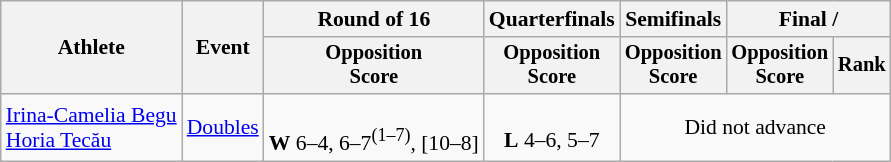<table class=wikitable style="font-size:90%">
<tr>
<th rowspan="2">Athlete</th>
<th rowspan="2">Event</th>
<th>Round of 16</th>
<th>Quarterfinals</th>
<th>Semifinals</th>
<th colspan=2>Final / </th>
</tr>
<tr style="font-size:95%">
<th>Opposition<br>Score</th>
<th>Opposition<br>Score</th>
<th>Opposition<br>Score</th>
<th>Opposition<br>Score</th>
<th>Rank</th>
</tr>
<tr align=center>
<td align=left><a href='#'>Irina-Camelia Begu</a><br><a href='#'>Horia Tecău</a></td>
<td align=left><a href='#'>Doubles</a></td>
<td><br> <strong>W</strong> 6–4, 6–7<sup>(1–7)</sup>, [10–8]</td>
<td><br> <strong>L</strong> 4–6, 5–7</td>
<td colspan = 3>Did not advance</td>
</tr>
</table>
